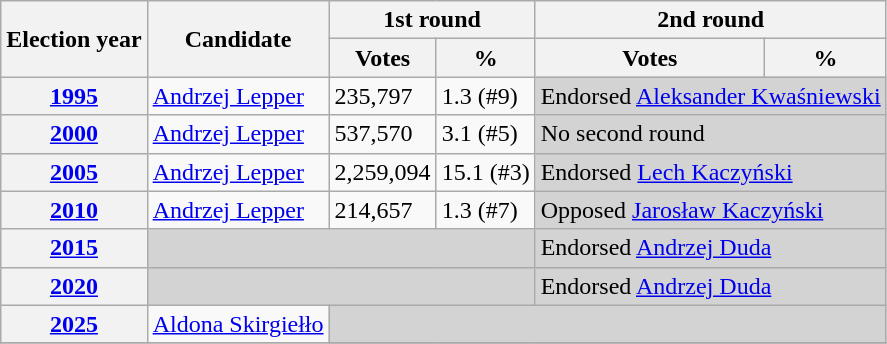<table class=wikitable>
<tr>
<th rowspan=2>Election year</th>
<th rowspan=2>Candidate</th>
<th colspan=2>1st round</th>
<th colspan=2>2nd round</th>
</tr>
<tr>
<th>Votes</th>
<th>%</th>
<th>Votes</th>
<th>%</th>
</tr>
<tr>
<th><a href='#'>1995</a></th>
<td><a href='#'>Andrzej Lepper</a></td>
<td>235,797</td>
<td>1.3 (#9)</td>
<td colspan=2 style="background:lightgrey;">Endorsed <a href='#'>Aleksander Kwaśniewski</a></td>
</tr>
<tr>
<th><a href='#'>2000</a></th>
<td><a href='#'>Andrzej Lepper</a></td>
<td>537,570</td>
<td>3.1 (#5)</td>
<td colspan=2 style="background:lightgrey;">No second round</td>
</tr>
<tr>
<th><a href='#'>2005</a></th>
<td><a href='#'>Andrzej Lepper</a></td>
<td>2,259,094</td>
<td>15.1 (#3)</td>
<td colspan=2 style="background:lightgrey;">Endorsed <a href='#'>Lech Kaczyński</a></td>
</tr>
<tr>
<th><a href='#'>2010</a></th>
<td><a href='#'>Andrzej Lepper</a></td>
<td>214,657</td>
<td>1.3 (#7)</td>
<td colspan="2" style="background:lightgrey;">Opposed <a href='#'>Jarosław Kaczyński</a></td>
</tr>
<tr>
<th><a href='#'>2015</a></th>
<td colspan="3" style="background:lightgrey;"></td>
<td colspan=2 style="background:lightgrey;">Endorsed <a href='#'>Andrzej Duda</a></td>
</tr>
<tr>
<th><a href='#'>2020</a></th>
<td colspan="3" style="background:lightgrey;"></td>
<td colspan=2 style="background:lightgrey;">Endorsed <a href='#'>Andrzej Duda</a></td>
</tr>
<tr>
<th><a href='#'>2025</a></th>
<td><a href='#'>Aldona Skirgiełło</a></td>
<td colspan=4 style="background:lightgrey;"></td>
</tr>
<tr>
</tr>
</table>
